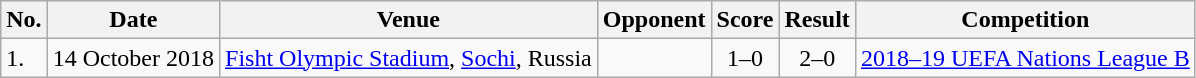<table class="wikitable sortable">
<tr>
<th>No.</th>
<th>Date</th>
<th>Venue</th>
<th>Opponent</th>
<th>Score</th>
<th>Result</th>
<th>Competition</th>
</tr>
<tr>
<td>1.</td>
<td>14 October 2018</td>
<td><a href='#'>Fisht Olympic Stadium</a>, <a href='#'>Sochi</a>, Russia</td>
<td></td>
<td align="center">1–0</td>
<td align="center">2–0</td>
<td><a href='#'>2018–19 UEFA Nations League B</a></td>
</tr>
</table>
